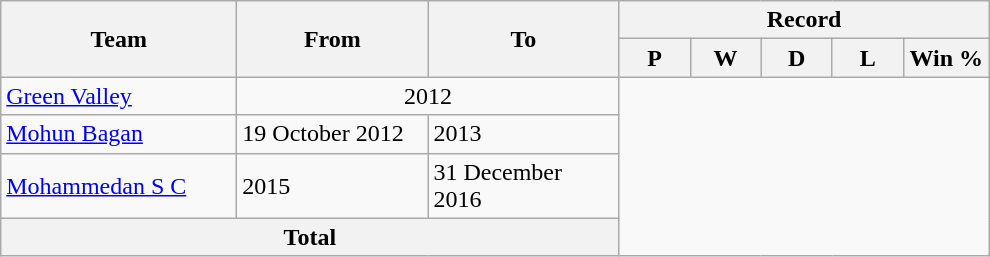<table class="wikitable" style="text-align: center">
<tr>
<th rowspan=2! width=150>Team</th>
<th rowspan=2! width=120>From</th>
<th rowspan=2! width=120>To</th>
<th colspan=7>Record</th>
</tr>
<tr>
<th width=40>P</th>
<th width=40>W</th>
<th width=40>D</th>
<th width=40>L</th>
<th width=50>Win %</th>
</tr>
<tr>
<td align=left><a href='#'>Green Valley</a></td>
<td colspan=2 align=center>2012<br></td>
</tr>
<tr>
<td align=left><a href='#'>Mohun Bagan</a></td>
<td align=left>19 October 2012</td>
<td align=left>2013<br></td>
</tr>
<tr>
<td align=left><a href='#'>Mohammedan S C</a></td>
<td align=left>2015</td>
<td align=left>31 December 2016<br></td>
</tr>
<tr>
<th colspan=3>Total<br></th>
</tr>
</table>
